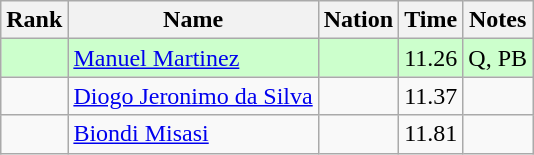<table class="wikitable sortable">
<tr>
<th>Rank</th>
<th>Name</th>
<th>Nation</th>
<th>Time</th>
<th>Notes</th>
</tr>
<tr bgcolor=ccffcc>
<td></td>
<td><a href='#'>Manuel Martinez</a></td>
<td></td>
<td>11.26</td>
<td>Q, PB</td>
</tr>
<tr>
<td></td>
<td><a href='#'>Diogo Jeronimo da Silva</a></td>
<td></td>
<td>11.37</td>
<td></td>
</tr>
<tr>
<td></td>
<td><a href='#'>Biondi Misasi</a></td>
<td></td>
<td>11.81</td>
<td></td>
</tr>
</table>
